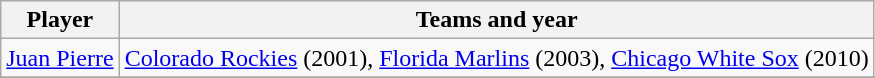<table class="wikitable">
<tr>
<th>Player</th>
<th>Teams and year</th>
</tr>
<tr>
<td><a href='#'>Juan Pierre</a></td>
<td><a href='#'>Colorado Rockies</a> (2001), <a href='#'>Florida Marlins</a> (2003), <a href='#'>Chicago White Sox</a> (2010)</td>
</tr>
<tr>
</tr>
</table>
